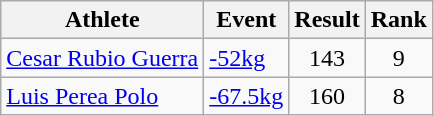<table class="wikitable">
<tr>
<th>Athlete</th>
<th>Event</th>
<th>Result</th>
<th>Rank</th>
</tr>
<tr align=center>
<td align=left><a href='#'>Cesar Rubio Guerra</a></td>
<td align=left><a href='#'>-52kg</a></td>
<td>143</td>
<td>9</td>
</tr>
<tr align=center>
<td align=left><a href='#'>Luis Perea Polo</a></td>
<td align=left><a href='#'>-67.5kg</a></td>
<td>160</td>
<td>8</td>
</tr>
</table>
